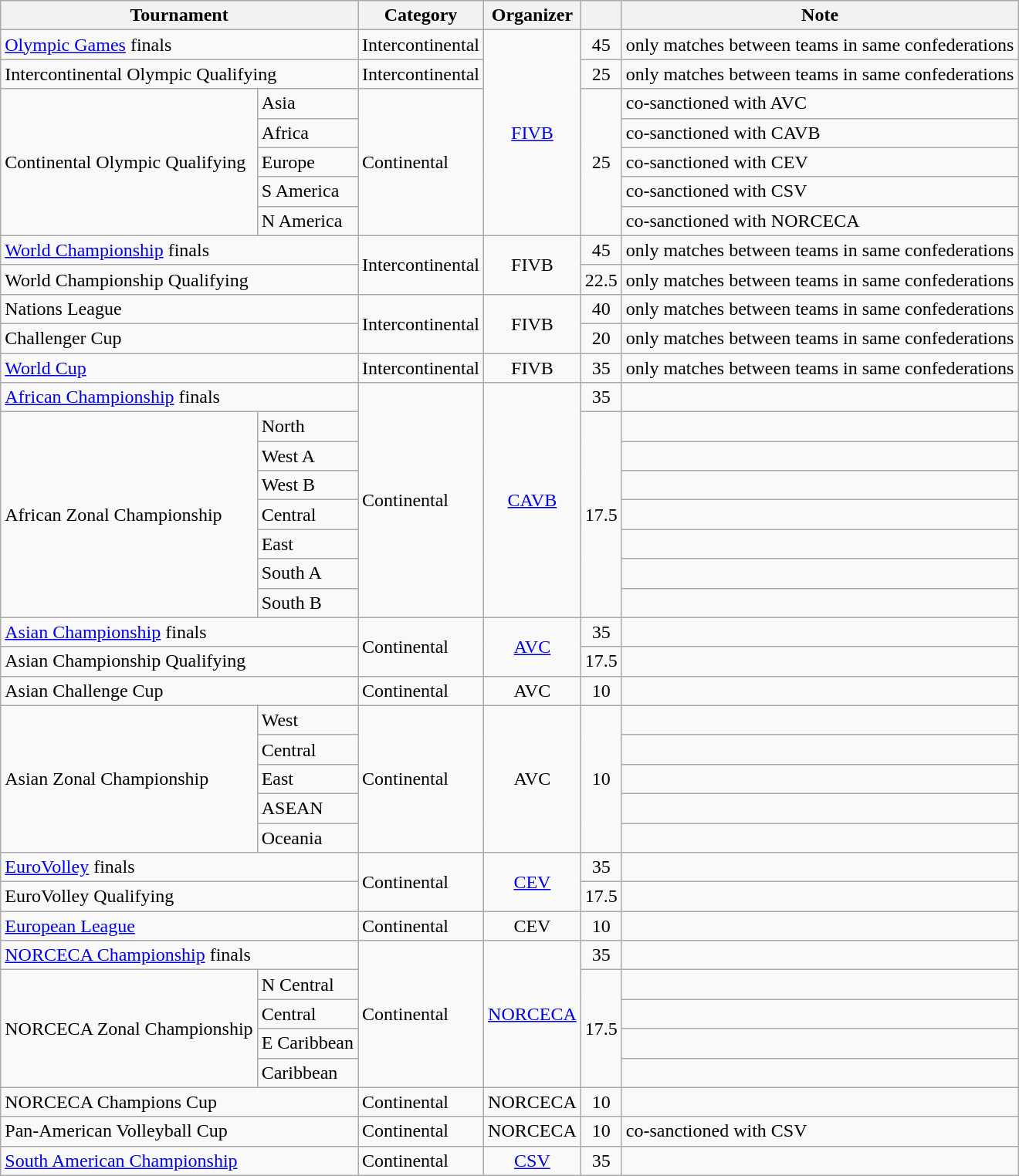<table class="wikitable" style="font-size: 100%;">
<tr>
<th colspan=2>Tournament</th>
<th>Category</th>
<th>Organizer</th>
<th></th>
<th>Note</th>
</tr>
<tr>
<td colspan=2><a href='#'>Olympic Games</a> finals</td>
<td>Intercontinental</td>
<td rowspan=7 style="text-align: center;"><a href='#'>FIVB</a></td>
<td style="text-align: center;">45</td>
<td>only matches between teams in same confederations</td>
</tr>
<tr>
<td colspan=2>Intercontinental Olympic Qualifying</td>
<td>Intercontinental</td>
<td style="text-align: center;">25</td>
<td>only matches between teams in same confederations</td>
</tr>
<tr>
<td rowspan=5>Continental Olympic Qualifying</td>
<td>Asia</td>
<td rowspan=5>Continental</td>
<td rowspan=5 style="text-align: center;">25</td>
<td>co-sanctioned with AVC</td>
</tr>
<tr>
<td>Africa</td>
<td>co-sanctioned with CAVB</td>
</tr>
<tr>
<td>Europe</td>
<td>co-sanctioned with CEV</td>
</tr>
<tr>
<td>S America</td>
<td>co-sanctioned with CSV</td>
</tr>
<tr>
<td>N America</td>
<td>co-sanctioned with NORCECA</td>
</tr>
<tr>
<td colspan=2><a href='#'>World Championship</a> finals</td>
<td rowspan=2>Intercontinental</td>
<td rowspan=2 style="text-align: center;">FIVB</td>
<td style="text-align: center;">45</td>
<td>only matches between teams in same confederations</td>
</tr>
<tr>
<td colspan=2>World Championship Qualifying</td>
<td style="text-align: center;">22.5</td>
<td>only matches between teams in same confederations</td>
</tr>
<tr>
<td colspan=2>Nations League</td>
<td rowspan=2>Intercontinental</td>
<td rowspan=2 style="text-align: center;">FIVB</td>
<td style="text-align: center;">40</td>
<td>only matches between teams in same confederations</td>
</tr>
<tr>
<td colspan=2>Challenger Cup</td>
<td style="text-align: center;">20</td>
<td>only matches between teams in same confederations</td>
</tr>
<tr>
<td colspan=2><a href='#'>World Cup</a></td>
<td>Intercontinental</td>
<td style="text-align: center;">FIVB</td>
<td style="text-align: center;">35</td>
<td>only matches between teams in same confederations</td>
</tr>
<tr>
<td colspan=2><a href='#'>African Championship</a> finals</td>
<td rowspan=8>Continental</td>
<td rowspan=8 style="text-align: center;"><a href='#'>CAVB</a></td>
<td style="text-align: center;">35</td>
<td></td>
</tr>
<tr>
<td rowspan=7>African Zonal Championship</td>
<td>North</td>
<td rowspan=7 style="text-align: center;">17.5</td>
<td></td>
</tr>
<tr>
<td>West A</td>
<td></td>
</tr>
<tr>
<td>West B</td>
<td></td>
</tr>
<tr>
<td>Central</td>
<td></td>
</tr>
<tr>
<td>East</td>
<td></td>
</tr>
<tr>
<td>South A</td>
<td></td>
</tr>
<tr>
<td>South B</td>
<td></td>
</tr>
<tr>
<td colspan=2><a href='#'>Asian Championship</a> finals</td>
<td rowspan=2>Continental</td>
<td rowspan=2 style="text-align: center;"><a href='#'>AVC</a></td>
<td style="text-align: center;">35</td>
<td></td>
</tr>
<tr>
<td colspan=2>Asian Championship Qualifying</td>
<td style="text-align: center;">17.5</td>
<td></td>
</tr>
<tr>
<td colspan=2>Asian Challenge Cup</td>
<td>Continental</td>
<td style="text-align: center;">AVC</td>
<td style="text-align: center;">10</td>
<td></td>
</tr>
<tr>
<td rowspan=5>Asian Zonal Championship</td>
<td>West</td>
<td rowspan=5>Continental</td>
<td rowspan=5 style="text-align: center;">AVC</td>
<td rowspan=5 style="text-align: center;">10</td>
<td></td>
</tr>
<tr>
<td>Central</td>
<td></td>
</tr>
<tr>
<td>East</td>
<td></td>
</tr>
<tr>
<td>ASEAN</td>
<td></td>
</tr>
<tr>
<td>Oceania</td>
<td></td>
</tr>
<tr>
<td colspan=2><a href='#'>EuroVolley</a> finals</td>
<td rowspan=2>Continental</td>
<td rowspan=2 style="text-align: center;"><a href='#'>CEV</a></td>
<td style="text-align: center;">35</td>
<td></td>
</tr>
<tr>
<td colspan=2>EuroVolley Qualifying</td>
<td style="text-align: center;">17.5</td>
<td></td>
</tr>
<tr>
<td colspan=2><a href='#'>European League</a></td>
<td>Continental</td>
<td style="text-align: center;">CEV</td>
<td style="text-align: center;">10</td>
<td></td>
</tr>
<tr>
<td colspan=2><a href='#'>NORCECA Championship</a> finals</td>
<td rowspan=5>Continental</td>
<td rowspan=5 style="text-align: center;"><a href='#'>NORCECA</a></td>
<td style="text-align: center;">35</td>
<td></td>
</tr>
<tr>
<td rowspan=4>NORCECA Zonal Championship</td>
<td>N Central</td>
<td rowspan=4 style="text-align: center;">17.5</td>
<td></td>
</tr>
<tr>
<td>Central</td>
<td></td>
</tr>
<tr>
<td>E Caribbean</td>
<td></td>
</tr>
<tr>
<td>Caribbean</td>
<td></td>
</tr>
<tr>
<td colspan=2>NORCECA Champions Cup</td>
<td>Continental</td>
<td style="text-align: center;">NORCECA</td>
<td style="text-align: center;">10</td>
<td></td>
</tr>
<tr>
<td colspan=2>Pan-American Volleyball Cup</td>
<td>Continental</td>
<td style="text-align: center;">NORCECA</td>
<td style="text-align: center;">10</td>
<td>co-sanctioned with CSV</td>
</tr>
<tr>
<td colspan=2><a href='#'>South American Championship</a></td>
<td>Continental</td>
<td style="text-align: center;"><a href='#'>CSV</a></td>
<td style="text-align: center;">35</td>
<td></td>
</tr>
</table>
